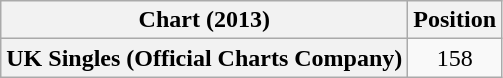<table class="wikitable plainrowheaders sortable" style="text-align:center;">
<tr>
<th>Chart (2013)</th>
<th>Position</th>
</tr>
<tr>
<th scope="row">UK Singles (Official Charts Company)</th>
<td style="text-align:center;">158</td>
</tr>
</table>
